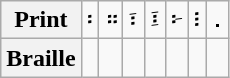<table class=wikitable>
<tr align=center>
<th>Print</th>
<td>፡</td>
<td>።</td>
<td>፣</td>
<td>፤</td>
<td>፦</td>
<td>፧</td>
<td>᎐</td>
</tr>
<tr>
<th>Braille</th>
<td></td>
<td></td>
<td></td>
<td></td>
<td></td>
<td></td>
<td></td>
</tr>
</table>
